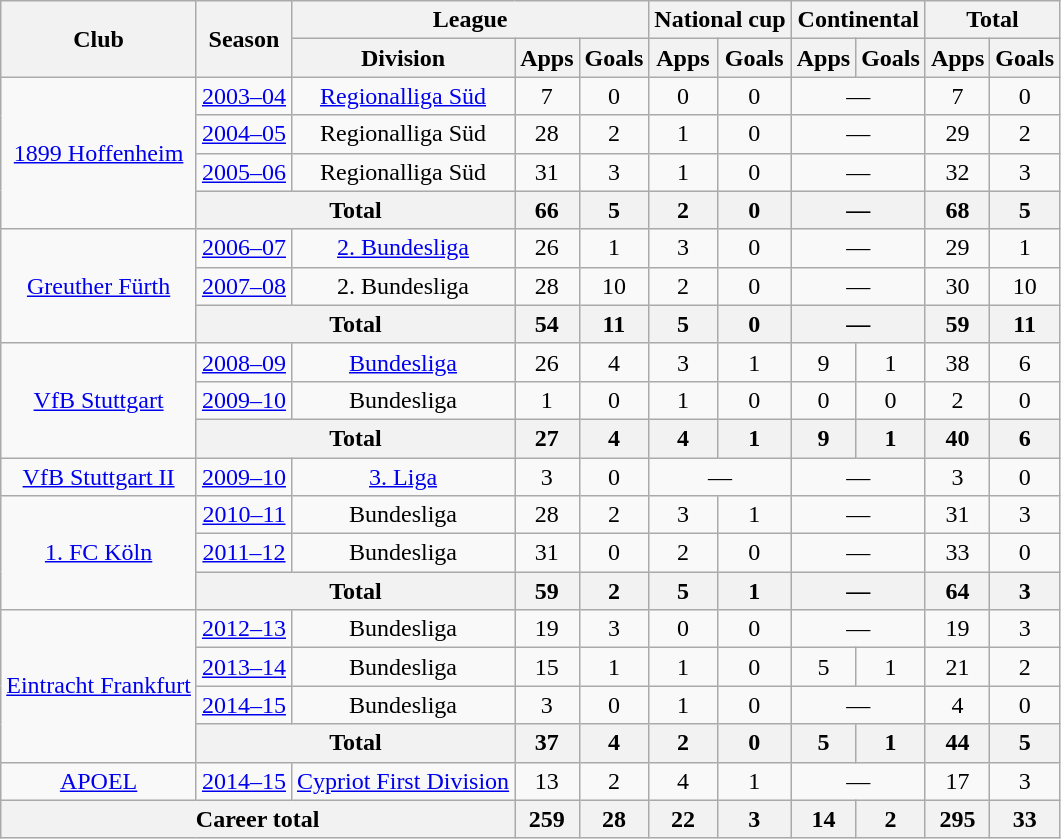<table class="wikitable" style="text-align:center">
<tr>
<th rowspan="2">Club</th>
<th rowspan="2">Season</th>
<th colspan="3">League</th>
<th colspan="2">National cup</th>
<th colspan="2">Continental</th>
<th colspan="2">Total</th>
</tr>
<tr>
<th>Division</th>
<th>Apps</th>
<th>Goals</th>
<th>Apps</th>
<th>Goals</th>
<th>Apps</th>
<th>Goals</th>
<th>Apps</th>
<th>Goals</th>
</tr>
<tr>
<td rowspan="4"><a href='#'>1899 Hoffenheim</a></td>
<td><a href='#'>2003–04</a></td>
<td><a href='#'>Regionalliga Süd</a></td>
<td>7</td>
<td>0</td>
<td>0</td>
<td>0</td>
<td colspan="2">—</td>
<td>7</td>
<td>0</td>
</tr>
<tr>
<td><a href='#'>2004–05</a></td>
<td>Regionalliga Süd</td>
<td>28</td>
<td>2</td>
<td>1</td>
<td>0</td>
<td colspan="2">—</td>
<td>29</td>
<td>2</td>
</tr>
<tr>
<td><a href='#'>2005–06</a></td>
<td>Regionalliga Süd</td>
<td>31</td>
<td>3</td>
<td>1</td>
<td>0</td>
<td colspan="2">—</td>
<td>32</td>
<td>3</td>
</tr>
<tr>
<th colspan="2">Total</th>
<th>66</th>
<th>5</th>
<th>2</th>
<th>0</th>
<th colspan="2">—</th>
<th>68</th>
<th>5</th>
</tr>
<tr>
<td rowspan="3"><a href='#'>Greuther Fürth</a></td>
<td><a href='#'>2006–07</a></td>
<td><a href='#'>2. Bundesliga</a></td>
<td>26</td>
<td>1</td>
<td>3</td>
<td>0</td>
<td colspan="2">—</td>
<td>29</td>
<td>1</td>
</tr>
<tr>
<td><a href='#'>2007–08</a></td>
<td>2. Bundesliga</td>
<td>28</td>
<td>10</td>
<td>2</td>
<td>0</td>
<td colspan="2">—</td>
<td>30</td>
<td>10</td>
</tr>
<tr>
<th colspan="2">Total</th>
<th>54</th>
<th>11</th>
<th>5</th>
<th>0</th>
<th colspan="2">—</th>
<th>59</th>
<th>11</th>
</tr>
<tr>
<td rowspan="3"><a href='#'>VfB Stuttgart</a></td>
<td><a href='#'>2008–09</a></td>
<td><a href='#'>Bundesliga</a></td>
<td>26</td>
<td>4</td>
<td>3</td>
<td>1</td>
<td>9</td>
<td>1</td>
<td>38</td>
<td>6</td>
</tr>
<tr>
<td><a href='#'>2009–10</a></td>
<td>Bundesliga</td>
<td>1</td>
<td>0</td>
<td>1</td>
<td>0</td>
<td>0</td>
<td>0</td>
<td>2</td>
<td>0</td>
</tr>
<tr>
<th colspan="2">Total</th>
<th>27</th>
<th>4</th>
<th>4</th>
<th>1</th>
<th>9</th>
<th>1</th>
<th>40</th>
<th>6</th>
</tr>
<tr>
<td><a href='#'>VfB Stuttgart II</a></td>
<td><a href='#'>2009–10</a></td>
<td><a href='#'>3. Liga</a></td>
<td>3</td>
<td>0</td>
<td colspan="2">—</td>
<td colspan="2">—</td>
<td>3</td>
<td>0</td>
</tr>
<tr>
<td rowspan="3"><a href='#'>1. FC Köln</a></td>
<td><a href='#'>2010–11</a></td>
<td>Bundesliga</td>
<td>28</td>
<td>2</td>
<td>3</td>
<td>1</td>
<td colspan="2">—</td>
<td>31</td>
<td>3</td>
</tr>
<tr>
<td><a href='#'>2011–12</a></td>
<td>Bundesliga</td>
<td>31</td>
<td>0</td>
<td>2</td>
<td>0</td>
<td colspan="2">—</td>
<td>33</td>
<td>0</td>
</tr>
<tr>
<th colspan="2">Total</th>
<th>59</th>
<th>2</th>
<th>5</th>
<th>1</th>
<th colspan="2">—</th>
<th>64</th>
<th>3</th>
</tr>
<tr>
<td rowspan="4"><a href='#'>Eintracht Frankfurt</a></td>
<td><a href='#'>2012–13</a></td>
<td>Bundesliga</td>
<td>19</td>
<td>3</td>
<td>0</td>
<td>0</td>
<td colspan="2">—</td>
<td>19</td>
<td>3</td>
</tr>
<tr>
<td><a href='#'>2013–14</a></td>
<td>Bundesliga</td>
<td>15</td>
<td>1</td>
<td>1</td>
<td>0</td>
<td>5</td>
<td>1</td>
<td>21</td>
<td>2</td>
</tr>
<tr>
<td><a href='#'>2014–15</a></td>
<td>Bundesliga</td>
<td>3</td>
<td>0</td>
<td>1</td>
<td>0</td>
<td colspan="2">—</td>
<td>4</td>
<td>0</td>
</tr>
<tr>
<th colspan="2">Total</th>
<th>37</th>
<th>4</th>
<th>2</th>
<th>0</th>
<th>5</th>
<th>1</th>
<th>44</th>
<th>5</th>
</tr>
<tr>
<td><a href='#'>APOEL</a></td>
<td><a href='#'>2014–15</a></td>
<td><a href='#'>Cypriot First Division</a></td>
<td>13</td>
<td>2</td>
<td>4</td>
<td>1</td>
<td colspan="2">—</td>
<td>17</td>
<td>3</td>
</tr>
<tr>
<th colspan="3">Career total</th>
<th>259</th>
<th>28</th>
<th>22</th>
<th>3</th>
<th>14</th>
<th>2</th>
<th>295</th>
<th>33</th>
</tr>
</table>
